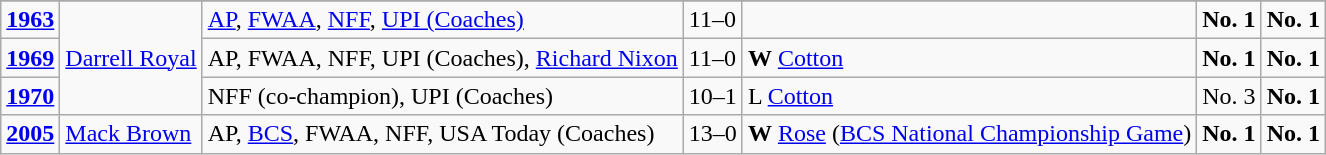<table class="wikitable">
<tr>
</tr>
<tr>
<td><strong><a href='#'>1963</a></strong></td>
<td rowspan="3"><a href='#'>Darrell Royal</a></td>
<td><a href='#'>AP</a>, <a href='#'>FWAA</a>, <a href='#'>NFF</a>,  <a href='#'>UPI (Coaches)</a></td>
<td>11–0</td>
<td></td>
<td><strong>No. 1</strong></td>
<td><strong>No. 1</strong></td>
</tr>
<tr>
<td><strong><a href='#'>1969</a></strong></td>
<td>AP, FWAA, NFF, UPI (Coaches), <a href='#'>Richard Nixon</a></td>
<td>11–0</td>
<td><strong>W</strong> <a href='#'>Cotton</a></td>
<td><strong>No. 1</strong></td>
<td><strong>No. 1</strong></td>
</tr>
<tr>
<td><strong><a href='#'>1970</a></strong></td>
<td>NFF (co-champion), UPI (Coaches)</td>
<td>10–1</td>
<td>L <a href='#'>Cotton</a></td>
<td>No. 3</td>
<td><strong>No. 1</strong></td>
</tr>
<tr>
<td><strong><a href='#'>2005</a></strong></td>
<td><a href='#'>Mack Brown</a></td>
<td>AP, <a href='#'>BCS</a>, FWAA, NFF, USA Today (Coaches)</td>
<td>13–0</td>
<td><strong>W</strong> <a href='#'>Rose</a> (<a href='#'>BCS National Championship Game</a>)</td>
<td><strong>No. 1</strong></td>
<td><strong>No. 1</strong></td>
</tr>
</table>
